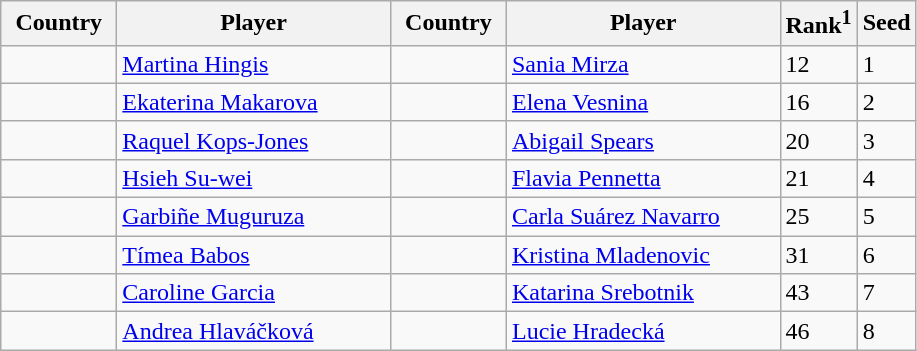<table class="sortable wikitable">
<tr>
<th width="70">Country</th>
<th width="175">Player</th>
<th width="70">Country</th>
<th width="175">Player</th>
<th>Rank<sup>1</sup></th>
<th>Seed</th>
</tr>
<tr>
<td></td>
<td><a href='#'>Martina Hingis</a></td>
<td></td>
<td><a href='#'>Sania Mirza</a></td>
<td>12</td>
<td>1</td>
</tr>
<tr>
<td></td>
<td><a href='#'>Ekaterina Makarova</a></td>
<td></td>
<td><a href='#'>Elena Vesnina</a></td>
<td>16</td>
<td>2</td>
</tr>
<tr>
<td></td>
<td><a href='#'>Raquel Kops-Jones</a></td>
<td></td>
<td><a href='#'>Abigail Spears</a></td>
<td>20</td>
<td>3</td>
</tr>
<tr>
<td></td>
<td><a href='#'>Hsieh Su-wei</a></td>
<td></td>
<td><a href='#'>Flavia Pennetta</a></td>
<td>21</td>
<td>4</td>
</tr>
<tr>
<td></td>
<td><a href='#'>Garbiñe Muguruza</a></td>
<td></td>
<td><a href='#'>Carla Suárez Navarro</a></td>
<td>25</td>
<td>5</td>
</tr>
<tr>
<td></td>
<td><a href='#'>Tímea Babos</a></td>
<td></td>
<td><a href='#'>Kristina Mladenovic</a></td>
<td>31</td>
<td>6</td>
</tr>
<tr>
<td></td>
<td><a href='#'>Caroline Garcia</a></td>
<td></td>
<td><a href='#'>Katarina Srebotnik</a></td>
<td>43</td>
<td>7</td>
</tr>
<tr>
<td></td>
<td><a href='#'>Andrea Hlaváčková</a></td>
<td></td>
<td><a href='#'>Lucie Hradecká</a></td>
<td>46</td>
<td>8</td>
</tr>
</table>
